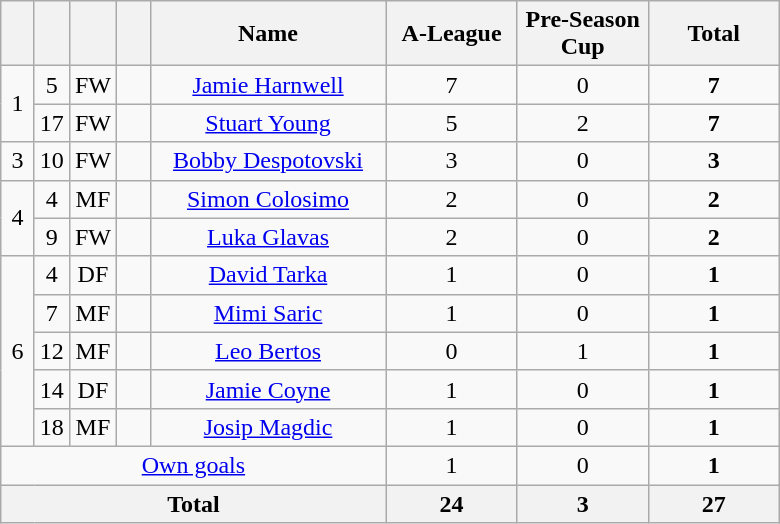<table class="wikitable sortable" style="text-align:center">
<tr>
<th width=15></th>
<th width=15></th>
<th width=15></th>
<th width=15></th>
<th width=150>Name</th>
<th width=80>A-League</th>
<th width=80>Pre-Season Cup</th>
<th width=80>Total</th>
</tr>
<tr>
<td rowspan=2>1</td>
<td>5</td>
<td>FW</td>
<td></td>
<td><a href='#'>Jamie Harnwell</a></td>
<td>7</td>
<td>0</td>
<td><strong>7</strong></td>
</tr>
<tr>
<td>17</td>
<td>FW</td>
<td></td>
<td><a href='#'>Stuart Young</a></td>
<td>5</td>
<td>2</td>
<td><strong>7</strong></td>
</tr>
<tr>
<td>3</td>
<td>10</td>
<td>FW</td>
<td></td>
<td><a href='#'>Bobby Despotovski</a></td>
<td>3</td>
<td>0</td>
<td><strong>3</strong></td>
</tr>
<tr>
<td rowspan=2>4</td>
<td>4</td>
<td>MF</td>
<td></td>
<td><a href='#'>Simon Colosimo</a></td>
<td>2</td>
<td>0</td>
<td><strong>2</strong></td>
</tr>
<tr>
<td>9</td>
<td>FW</td>
<td></td>
<td><a href='#'>Luka Glavas</a></td>
<td>2</td>
<td>0</td>
<td><strong>2</strong></td>
</tr>
<tr>
<td rowspan=5>6</td>
<td>4</td>
<td>DF</td>
<td></td>
<td><a href='#'>David Tarka</a></td>
<td>1</td>
<td>0</td>
<td><strong>1</strong></td>
</tr>
<tr>
<td>7</td>
<td>MF</td>
<td></td>
<td><a href='#'>Mimi Saric</a></td>
<td>1</td>
<td>0</td>
<td><strong>1</strong></td>
</tr>
<tr>
<td>12</td>
<td>MF</td>
<td></td>
<td><a href='#'>Leo Bertos</a></td>
<td>0</td>
<td>1</td>
<td><strong>1</strong></td>
</tr>
<tr>
<td>14</td>
<td>DF</td>
<td></td>
<td><a href='#'>Jamie Coyne</a></td>
<td>1</td>
<td>0</td>
<td><strong>1</strong></td>
</tr>
<tr>
<td>18</td>
<td>MF</td>
<td></td>
<td><a href='#'>Josip Magdic</a></td>
<td>1</td>
<td>0</td>
<td><strong>1</strong></td>
</tr>
<tr>
<td colspan=5><a href='#'>Own goals</a></td>
<td>1</td>
<td>0</td>
<td><strong>1</strong></td>
</tr>
<tr>
<th colspan="5">Total</th>
<th>24</th>
<th>3</th>
<th>27</th>
</tr>
</table>
